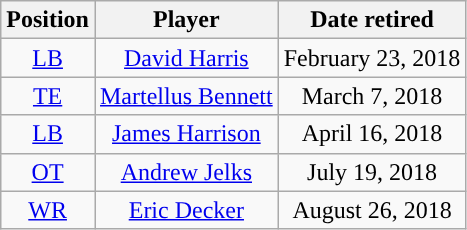<table class="wikitable" style="text-align:center">
<tr>
<th>Position</th>
<th>Player</th>
<th>Date retired</th>
</tr>
<tr>
<td><a href='#'>LB</a></td>
<td><a href='#'>David Harris</a></td>
<td>February 23, 2018</td>
</tr>
<tr>
<td><a href='#'>TE</a></td>
<td><a href='#'>Martellus Bennett</a></td>
<td>March 7, 2018</td>
</tr>
<tr>
<td><a href='#'>LB</a></td>
<td><a href='#'>James Harrison</a></td>
<td>April 16, 2018</td>
</tr>
<tr>
<td><a href='#'>OT</a></td>
<td><a href='#'>Andrew Jelks</a></td>
<td>July 19, 2018</td>
</tr>
<tr>
<td><a href='#'>WR</a></td>
<td><a href='#'>Eric Decker</a></td>
<td>August 26, 2018</td>
</tr>
</table>
